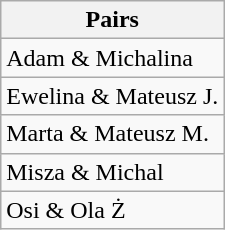<table class="wikitable">
<tr>
<th><strong>Pairs</strong></th>
</tr>
<tr>
<td>Adam & Michalina</td>
</tr>
<tr>
<td>Ewelina & Mateusz J.</td>
</tr>
<tr>
<td>Marta & Mateusz M.</td>
</tr>
<tr>
<td>Misza & Michal</td>
</tr>
<tr>
<td>Osi & Ola Ż</td>
</tr>
</table>
